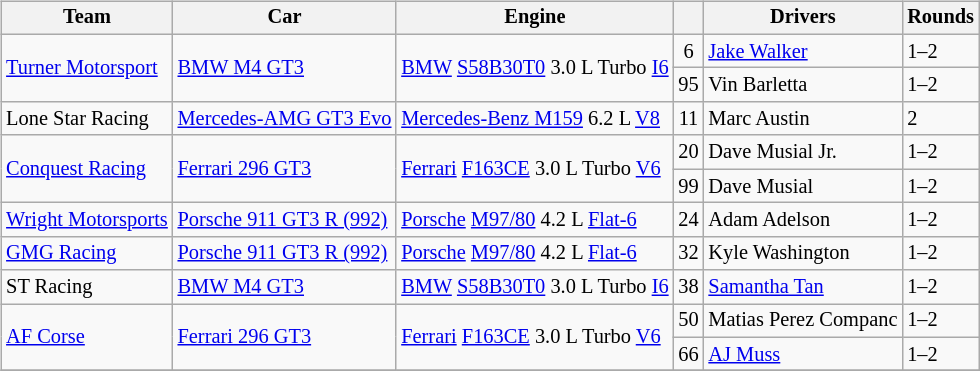<table>
<tr>
<td><br><table class="wikitable" style="font-size: 85%;">
<tr>
<th>Team</th>
<th>Car</th>
<th>Engine</th>
<th></th>
<th>Drivers</th>
<th>Rounds</th>
</tr>
<tr>
<td rowspan="2"> <a href='#'>Turner Motorsport</a></td>
<td rowspan="2"><a href='#'>BMW M4 GT3</a></td>
<td rowspan="2"><a href='#'>BMW</a> <a href='#'>S58B30T0</a> 3.0 L Turbo <a href='#'>I6</a></td>
<td align="center">6</td>
<td> <a href='#'>Jake Walker</a></td>
<td>1–2</td>
</tr>
<tr>
<td align="center">95</td>
<td> Vin Barletta</td>
<td>1–2</td>
</tr>
<tr>
<td> Lone Star Racing</td>
<td><a href='#'>Mercedes-AMG GT3 Evo</a></td>
<td><a href='#'>Mercedes-Benz M159</a> 6.2 L <a href='#'>V8</a></td>
<td align="center">11</td>
<td> Marc Austin</td>
<td>2</td>
</tr>
<tr>
<td rowspan="2"> <a href='#'>Conquest Racing</a></td>
<td rowspan="2"><a href='#'>Ferrari 296 GT3</a></td>
<td rowspan="2"><a href='#'>Ferrari</a> <a href='#'>F163CE</a> 3.0 L Turbo <a href='#'>V6</a></td>
<td align="center">20</td>
<td> Dave Musial Jr.</td>
<td>1–2</td>
</tr>
<tr>
<td align="center">99</td>
<td> Dave Musial</td>
<td>1–2</td>
</tr>
<tr>
<td rowspan="1"> <a href='#'>Wright Motorsports</a></td>
<td rowspan="1"><a href='#'>Porsche 911 GT3 R (992)</a></td>
<td rowspan="1"><a href='#'>Porsche</a> <a href='#'>M97/80</a> 4.2 L <a href='#'>Flat-6</a></td>
<td align="center">24</td>
<td> Adam Adelson</td>
<td>1–2</td>
</tr>
<tr>
<td rowspan="1"> <a href='#'>GMG Racing</a></td>
<td rowspan="1"><a href='#'>Porsche 911 GT3 R (992)</a></td>
<td rowspan="1"><a href='#'>Porsche</a> <a href='#'>M97/80</a> 4.2 L <a href='#'>Flat-6</a></td>
<td align="center">32</td>
<td> Kyle Washington</td>
<td>1–2</td>
</tr>
<tr>
<td rowspan="1"> ST Racing</td>
<td rowspan="1"><a href='#'>BMW M4 GT3</a></td>
<td rowspan="1"><a href='#'>BMW</a> <a href='#'>S58B30T0</a> 3.0 L Turbo <a href='#'>I6</a></td>
<td align="center">38</td>
<td> <a href='#'>Samantha Tan</a></td>
<td>1–2</td>
</tr>
<tr>
<td rowspan="2"> <a href='#'>AF Corse</a></td>
<td rowspan="2"><a href='#'>Ferrari 296 GT3</a></td>
<td rowspan="2"><a href='#'>Ferrari</a> <a href='#'>F163CE</a> 3.0 L Turbo <a href='#'>V6</a></td>
<td align="center">50</td>
<td> Matias Perez Companc</td>
<td>1–2</td>
</tr>
<tr>
<td align="center">66</td>
<td> <a href='#'>AJ Muss</a></td>
<td>1–2</td>
</tr>
<tr>
</tr>
</table>
</td>
</tr>
</table>
